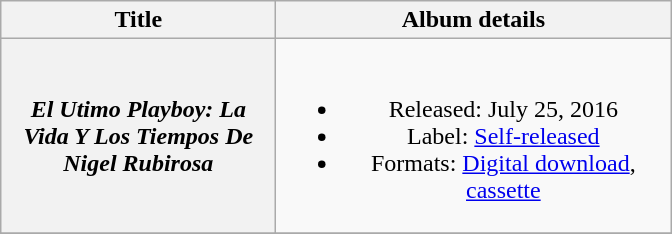<table class="wikitable plainrowheaders" style="text-align:center;">
<tr>
<th scope="col" style="width:11em;">Title</th>
<th scope="col" style="width:16em;">Album details</th>
</tr>
<tr>
<th scope="row"><em>El Utimo Playboy: La Vida Y Los Tiempos De Nigel Rubirosa</em></th>
<td><br><ul><li>Released: July 25, 2016</li><li>Label: <a href='#'>Self-released</a></li><li>Formats: <a href='#'>Digital download</a>, <a href='#'>cassette</a></li></ul></td>
</tr>
<tr>
</tr>
</table>
